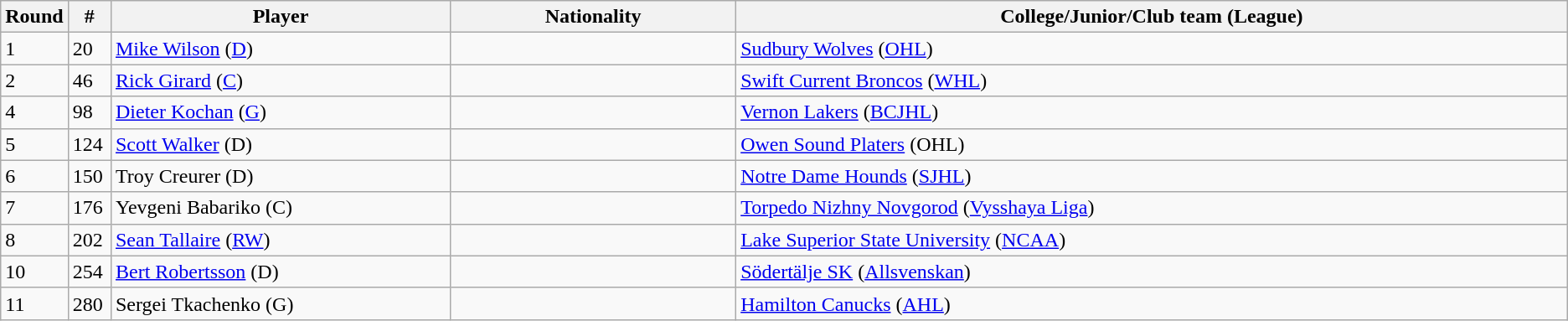<table class="wikitable">
<tr>
<th bgcolor="#DDDDFF" width="2.75%">Round</th>
<th bgcolor="#DDDDFF" width="2.75%">#</th>
<th bgcolor="#DDDDFF" width="22.0%">Player</th>
<th bgcolor="#DDDDFF" width="18.5%">Nationality</th>
<th bgcolor="#DDDDFF" width="100.0%">College/Junior/Club team (League)</th>
</tr>
<tr>
<td>1</td>
<td>20</td>
<td><a href='#'>Mike Wilson</a> (<a href='#'>D</a>)</td>
<td></td>
<td><a href='#'>Sudbury Wolves</a>  (<a href='#'>OHL</a>)</td>
</tr>
<tr>
<td>2</td>
<td>46</td>
<td><a href='#'>Rick Girard</a> (<a href='#'>C</a>)</td>
<td></td>
<td><a href='#'>Swift Current Broncos</a> (<a href='#'>WHL</a>)</td>
</tr>
<tr>
<td>4</td>
<td>98</td>
<td><a href='#'>Dieter Kochan</a> (<a href='#'>G</a>)</td>
<td></td>
<td><a href='#'>Vernon Lakers</a> (<a href='#'>BCJHL</a>)</td>
</tr>
<tr>
<td>5</td>
<td>124</td>
<td><a href='#'>Scott Walker</a> (D)</td>
<td></td>
<td><a href='#'>Owen Sound Platers</a> (OHL)</td>
</tr>
<tr>
<td>6</td>
<td>150</td>
<td>Troy Creurer (D)</td>
<td></td>
<td><a href='#'>Notre Dame Hounds</a> (<a href='#'>SJHL</a>)</td>
</tr>
<tr>
<td>7</td>
<td>176</td>
<td>Yevgeni Babariko (C)</td>
<td></td>
<td><a href='#'>Torpedo Nizhny Novgorod</a> (<a href='#'>Vysshaya Liga</a>)</td>
</tr>
<tr>
<td>8</td>
<td>202</td>
<td><a href='#'>Sean Tallaire</a> (<a href='#'>RW</a>)</td>
<td></td>
<td><a href='#'>Lake Superior State University</a> (<a href='#'>NCAA</a>)</td>
</tr>
<tr>
<td>10</td>
<td>254</td>
<td><a href='#'>Bert Robertsson</a> (D)</td>
<td></td>
<td><a href='#'>Södertälje SK</a> (<a href='#'>Allsvenskan</a>)</td>
</tr>
<tr>
<td>11</td>
<td>280</td>
<td>Sergei Tkachenko (G)</td>
<td></td>
<td><a href='#'>Hamilton Canucks</a> (<a href='#'>AHL</a>)</td>
</tr>
</table>
